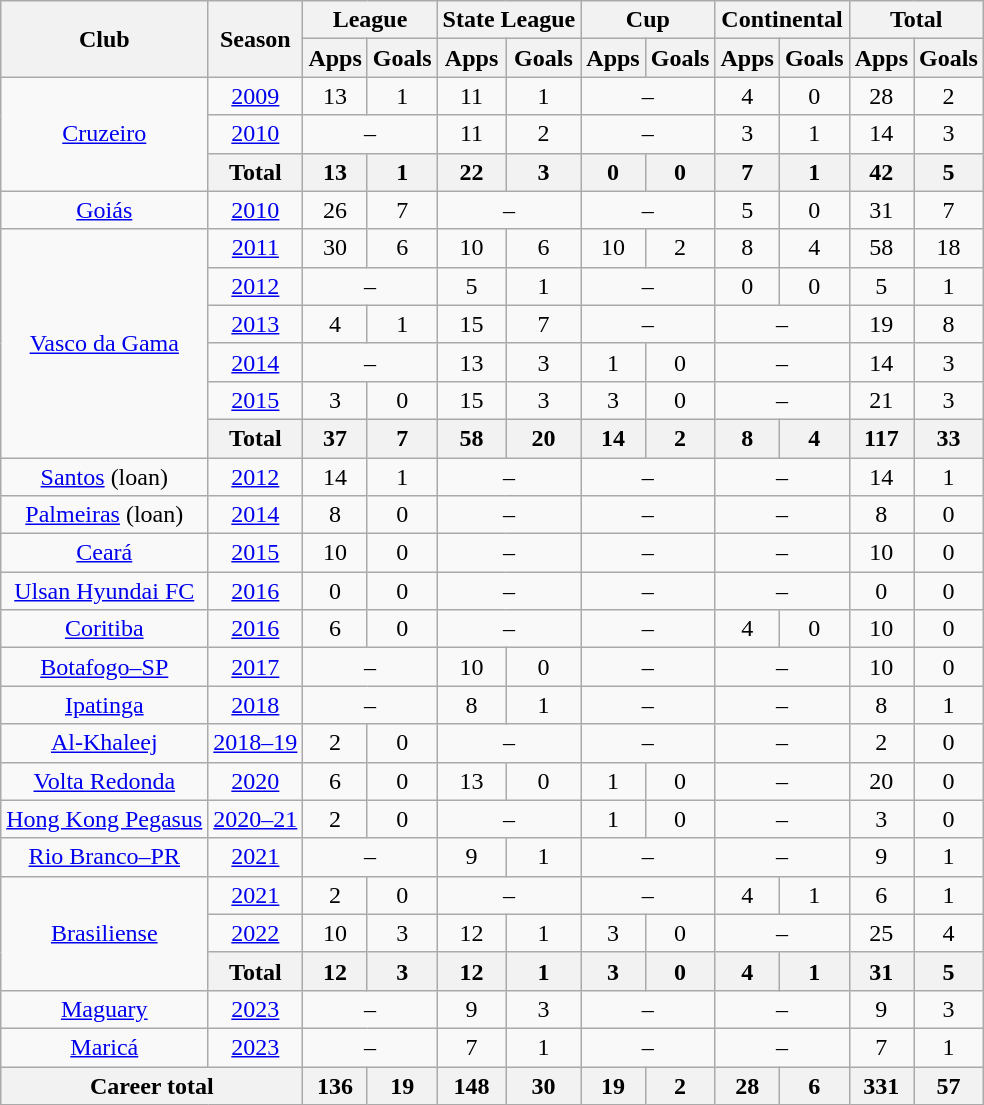<table class="wikitable" style="text-align:center">
<tr>
<th rowspan="2">Club</th>
<th rowspan="2">Season</th>
<th colspan="2">League</th>
<th colspan="2">State League</th>
<th colspan="2">Cup</th>
<th colspan="2">Continental</th>
<th colspan="2">Total</th>
</tr>
<tr>
<th>Apps</th>
<th>Goals</th>
<th>Apps</th>
<th>Goals</th>
<th>Apps</th>
<th>Goals</th>
<th>Apps</th>
<th>Goals</th>
<th>Apps</th>
<th>Goals</th>
</tr>
<tr>
<td rowspan="3"><a href='#'>Cruzeiro</a></td>
<td><a href='#'>2009</a></td>
<td>13</td>
<td>1</td>
<td>11</td>
<td>1</td>
<td colspan="2">–</td>
<td>4</td>
<td>0</td>
<td>28</td>
<td>2</td>
</tr>
<tr>
<td><a href='#'>2010</a></td>
<td colspan="2">–</td>
<td>11</td>
<td>2</td>
<td colspan="2">–</td>
<td>3</td>
<td>1</td>
<td>14</td>
<td>3</td>
</tr>
<tr>
<th>Total</th>
<th>13</th>
<th>1</th>
<th>22</th>
<th>3</th>
<th>0</th>
<th>0</th>
<th>7</th>
<th>1</th>
<th>42</th>
<th>5</th>
</tr>
<tr>
<td><a href='#'>Goiás</a></td>
<td><a href='#'>2010</a></td>
<td>26</td>
<td>7</td>
<td colspan="2">–</td>
<td colspan="2">–</td>
<td>5</td>
<td>0</td>
<td>31</td>
<td>7</td>
</tr>
<tr>
<td rowspan="6"><a href='#'>Vasco da Gama</a></td>
<td><a href='#'>2011</a></td>
<td>30</td>
<td>6</td>
<td>10</td>
<td>6</td>
<td>10</td>
<td>2</td>
<td>8</td>
<td>4</td>
<td>58</td>
<td>18</td>
</tr>
<tr>
<td><a href='#'>2012</a></td>
<td colspan="2">–</td>
<td>5</td>
<td>1</td>
<td colspan="2">–</td>
<td>0</td>
<td>0</td>
<td>5</td>
<td>1</td>
</tr>
<tr>
<td><a href='#'>2013</a></td>
<td>4</td>
<td>1</td>
<td>15</td>
<td>7</td>
<td colspan="2">–</td>
<td colspan="2">–</td>
<td>19</td>
<td>8</td>
</tr>
<tr>
<td><a href='#'>2014</a></td>
<td colspan="2">–</td>
<td>13</td>
<td>3</td>
<td>1</td>
<td>0</td>
<td colspan="2">–</td>
<td>14</td>
<td>3</td>
</tr>
<tr>
<td><a href='#'>2015</a></td>
<td>3</td>
<td>0</td>
<td>15</td>
<td>3</td>
<td>3</td>
<td>0</td>
<td colspan="2">–</td>
<td>21</td>
<td>3</td>
</tr>
<tr>
<th>Total</th>
<th>37</th>
<th>7</th>
<th>58</th>
<th>20</th>
<th>14</th>
<th>2</th>
<th>8</th>
<th>4</th>
<th>117</th>
<th>33</th>
</tr>
<tr>
<td><a href='#'>Santos</a> (loan)</td>
<td><a href='#'>2012</a></td>
<td>14</td>
<td>1</td>
<td colspan="2">–</td>
<td colspan="2">–</td>
<td colspan="2">–</td>
<td>14</td>
<td>1</td>
</tr>
<tr>
<td><a href='#'>Palmeiras</a> (loan)</td>
<td><a href='#'>2014</a></td>
<td>8</td>
<td>0</td>
<td colspan="2">–</td>
<td colspan="2">–</td>
<td colspan="2">–</td>
<td>8</td>
<td>0</td>
</tr>
<tr>
<td><a href='#'>Ceará</a></td>
<td><a href='#'>2015</a></td>
<td>10</td>
<td>0</td>
<td colspan="2">–</td>
<td colspan="2">–</td>
<td colspan="2">–</td>
<td>10</td>
<td>0</td>
</tr>
<tr>
<td><a href='#'>Ulsan Hyundai FC</a></td>
<td><a href='#'>2016</a></td>
<td>0</td>
<td>0</td>
<td colspan="2">–</td>
<td colspan="2">–</td>
<td colspan="2">–</td>
<td>0</td>
<td>0</td>
</tr>
<tr>
<td><a href='#'>Coritiba</a></td>
<td><a href='#'>2016</a></td>
<td>6</td>
<td>0</td>
<td colspan="2">–</td>
<td colspan="2">–</td>
<td>4</td>
<td>0</td>
<td>10</td>
<td>0</td>
</tr>
<tr>
<td><a href='#'>Botafogo–SP</a></td>
<td><a href='#'>2017</a></td>
<td colspan="2">–</td>
<td>10</td>
<td>0</td>
<td colspan="2">–</td>
<td colspan="2">–</td>
<td>10</td>
<td>0</td>
</tr>
<tr>
<td><a href='#'>Ipatinga</a></td>
<td><a href='#'>2018</a></td>
<td colspan="2">–</td>
<td>8</td>
<td>1</td>
<td colspan="2">–</td>
<td colspan="2">–</td>
<td>8</td>
<td>1</td>
</tr>
<tr>
<td><a href='#'>Al-Khaleej</a></td>
<td><a href='#'>2018–19</a></td>
<td>2</td>
<td>0</td>
<td colspan="2">–</td>
<td colspan="2">–</td>
<td colspan="2">–</td>
<td>2</td>
<td>0</td>
</tr>
<tr>
<td><a href='#'>Volta Redonda</a></td>
<td><a href='#'>2020</a></td>
<td>6</td>
<td>0</td>
<td>13</td>
<td>0</td>
<td>1</td>
<td>0</td>
<td colspan="2">–</td>
<td>20</td>
<td>0</td>
</tr>
<tr>
<td><a href='#'>Hong Kong Pegasus</a></td>
<td><a href='#'>2020–21</a></td>
<td>2</td>
<td>0</td>
<td colspan="2">–</td>
<td>1</td>
<td>0</td>
<td colspan="2">–</td>
<td>3</td>
<td>0</td>
</tr>
<tr>
<td><a href='#'>Rio Branco–PR</a></td>
<td><a href='#'>2021</a></td>
<td colspan="2">–</td>
<td>9</td>
<td>1</td>
<td colspan="2">–</td>
<td colspan="2">–</td>
<td>9</td>
<td>1</td>
</tr>
<tr>
<td rowspan="3"><a href='#'>Brasiliense</a></td>
<td><a href='#'>2021</a></td>
<td>2</td>
<td>0</td>
<td colspan="2">–</td>
<td colspan="2">–</td>
<td>4</td>
<td>1</td>
<td>6</td>
<td>1</td>
</tr>
<tr>
<td><a href='#'>2022</a></td>
<td>10</td>
<td>3</td>
<td>12</td>
<td>1</td>
<td>3</td>
<td>0</td>
<td colspan="2">–</td>
<td>25</td>
<td>4</td>
</tr>
<tr>
<th>Total</th>
<th>12</th>
<th>3</th>
<th>12</th>
<th>1</th>
<th>3</th>
<th>0</th>
<th>4</th>
<th>1</th>
<th>31</th>
<th>5</th>
</tr>
<tr>
<td><a href='#'>Maguary</a></td>
<td><a href='#'>2023</a></td>
<td colspan="2">–</td>
<td>9</td>
<td>3</td>
<td colspan="2">–</td>
<td colspan="2">–</td>
<td>9</td>
<td>3</td>
</tr>
<tr>
<td><a href='#'>Maricá</a></td>
<td><a href='#'>2023</a></td>
<td colspan="2">–</td>
<td>7</td>
<td>1</td>
<td colspan="2">–</td>
<td colspan="2">–</td>
<td>7</td>
<td>1</td>
</tr>
<tr>
<th colspan="2">Career total</th>
<th>136</th>
<th>19</th>
<th>148</th>
<th>30</th>
<th>19</th>
<th>2</th>
<th>28</th>
<th>6</th>
<th>331</th>
<th>57</th>
</tr>
</table>
